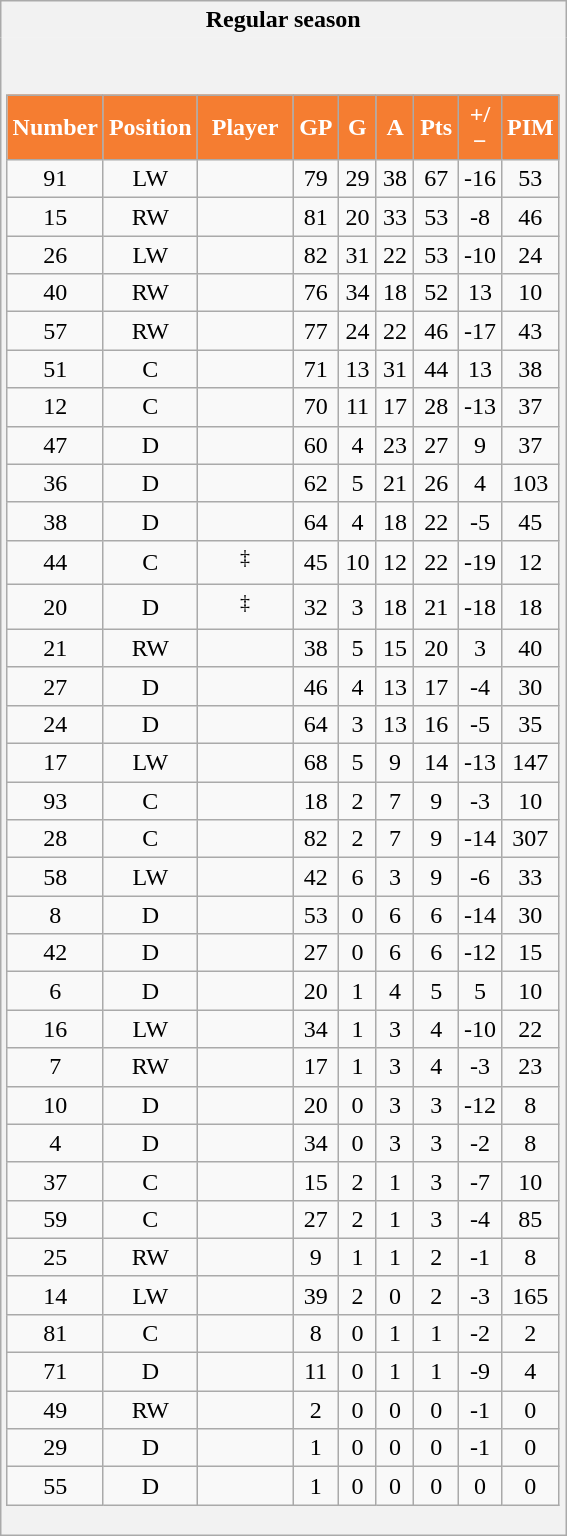<table class="wikitable">
<tr>
<th style="border: 0;">Regular season</th>
</tr>
<tr>
<td style="background: #f2f2f2; border: 0; text-align: center;"><br><table class="wikitable sortable" style="width:100%;">
<tr align=center>
<th style="background:#F57D31; color:#FFFFFF; width:10%;">Number</th>
<th style="background:#F57D31; color:#FFFFFF; width:10%;">Position</th>
<th style="background:#F57D31; color:#FFFFFF; width:40%;">Player</th>
<th style="background:#F57D31; color:#FFFFFF; width:10%;">GP</th>
<th style="background:#F57D31; color:#FFFFFF; width:10%;">G</th>
<th style="background:#F57D31; color:#FFFFFF; width:10%;">A</th>
<th style="background:#F57D31; color:#FFFFFF; width:10%;">Pts</th>
<th style="background:#F57D31; color:#FFFFFF; width:10%;">+/−</th>
<th style="background:#F57D31; color:#FFFFFF; width:10%;">PIM</th>
</tr>
<tr align=center>
<td>91</td>
<td>LW</td>
<td></td>
<td>79</td>
<td>29</td>
<td>38</td>
<td>67</td>
<td>-16</td>
<td>53</td>
</tr>
<tr align=center7>
<td>15</td>
<td>RW</td>
<td></td>
<td>81</td>
<td>20</td>
<td>33</td>
<td>53</td>
<td>-8</td>
<td>46</td>
</tr>
<tr align=center>
<td>26</td>
<td>LW</td>
<td></td>
<td>82</td>
<td>31</td>
<td>22</td>
<td>53</td>
<td>-10</td>
<td>24</td>
</tr>
<tr align=center>
<td>40</td>
<td>RW</td>
<td></td>
<td>76</td>
<td>34</td>
<td>18</td>
<td>52</td>
<td>13</td>
<td>10</td>
</tr>
<tr align=center>
<td>57</td>
<td>RW</td>
<td></td>
<td>77</td>
<td>24</td>
<td>22</td>
<td>46</td>
<td>-17</td>
<td>43</td>
</tr>
<tr align=center>
<td>51</td>
<td>C</td>
<td></td>
<td>71</td>
<td>13</td>
<td>31</td>
<td>44</td>
<td>13</td>
<td>38</td>
</tr>
<tr align=center>
<td>12</td>
<td>C</td>
<td></td>
<td>70</td>
<td>11</td>
<td>17</td>
<td>28</td>
<td>-13</td>
<td>37</td>
</tr>
<tr align=center>
<td>47</td>
<td>D</td>
<td></td>
<td>60</td>
<td>4</td>
<td>23</td>
<td>27</td>
<td>9</td>
<td>37</td>
</tr>
<tr align=center>
<td>36</td>
<td>D</td>
<td></td>
<td>62</td>
<td>5</td>
<td>21</td>
<td>26</td>
<td>4</td>
<td>103</td>
</tr>
<tr align=center>
<td>38</td>
<td>D</td>
<td></td>
<td>64</td>
<td>4</td>
<td>18</td>
<td>22</td>
<td>-5</td>
<td>45</td>
</tr>
<tr align=center>
<td>44</td>
<td>C</td>
<td><sup>‡</sup></td>
<td>45</td>
<td>10</td>
<td>12</td>
<td>22</td>
<td>-19</td>
<td>12</td>
</tr>
<tr align=center>
<td>20</td>
<td>D</td>
<td><sup>‡</sup></td>
<td>32</td>
<td>3</td>
<td>18</td>
<td>21</td>
<td>-18</td>
<td>18</td>
</tr>
<tr align=center>
<td>21</td>
<td>RW</td>
<td></td>
<td>38</td>
<td>5</td>
<td>15</td>
<td>20</td>
<td>3</td>
<td>40</td>
</tr>
<tr align=center>
<td>27</td>
<td>D</td>
<td></td>
<td>46</td>
<td>4</td>
<td>13</td>
<td>17</td>
<td>-4</td>
<td>30</td>
</tr>
<tr align=center>
<td>24</td>
<td>D</td>
<td></td>
<td>64</td>
<td>3</td>
<td>13</td>
<td>16</td>
<td>-5</td>
<td>35</td>
</tr>
<tr align=center>
<td>17</td>
<td>LW</td>
<td></td>
<td>68</td>
<td>5</td>
<td>9</td>
<td>14</td>
<td>-13</td>
<td>147</td>
</tr>
<tr align=center>
<td>93</td>
<td>C</td>
<td></td>
<td>18</td>
<td>2</td>
<td>7</td>
<td>9</td>
<td>-3</td>
<td>10</td>
</tr>
<tr align=center>
<td>28</td>
<td>C</td>
<td></td>
<td>82</td>
<td>2</td>
<td>7</td>
<td>9</td>
<td>-14</td>
<td>307</td>
</tr>
<tr align=center>
<td>58</td>
<td>LW</td>
<td></td>
<td>42</td>
<td>6</td>
<td>3</td>
<td>9</td>
<td>-6</td>
<td>33</td>
</tr>
<tr align=center>
<td>8</td>
<td>D</td>
<td></td>
<td>53</td>
<td>0</td>
<td>6</td>
<td>6</td>
<td>-14</td>
<td>30</td>
</tr>
<tr align=center>
<td>42</td>
<td>D</td>
<td></td>
<td>27</td>
<td>0</td>
<td>6</td>
<td>6</td>
<td>-12</td>
<td>15</td>
</tr>
<tr align=center>
<td>6</td>
<td>D</td>
<td></td>
<td>20</td>
<td>1</td>
<td>4</td>
<td>5</td>
<td>5</td>
<td>10</td>
</tr>
<tr align=center>
<td>16</td>
<td>LW</td>
<td></td>
<td>34</td>
<td>1</td>
<td>3</td>
<td>4</td>
<td>-10</td>
<td>22</td>
</tr>
<tr align=center>
<td>7</td>
<td>RW</td>
<td></td>
<td>17</td>
<td>1</td>
<td>3</td>
<td>4</td>
<td>-3</td>
<td>23</td>
</tr>
<tr align=center>
<td>10</td>
<td>D</td>
<td></td>
<td>20</td>
<td>0</td>
<td>3</td>
<td>3</td>
<td>-12</td>
<td>8</td>
</tr>
<tr align=center>
<td>4</td>
<td>D</td>
<td></td>
<td>34</td>
<td>0</td>
<td>3</td>
<td>3</td>
<td>-2</td>
<td>8</td>
</tr>
<tr align=center>
<td>37</td>
<td>C</td>
<td></td>
<td>15</td>
<td>2</td>
<td>1</td>
<td>3</td>
<td>-7</td>
<td>10</td>
</tr>
<tr align=center>
<td>59</td>
<td>C</td>
<td></td>
<td>27</td>
<td>2</td>
<td>1</td>
<td>3</td>
<td>-4</td>
<td>85</td>
</tr>
<tr align=center>
<td>25</td>
<td>RW</td>
<td></td>
<td>9</td>
<td>1</td>
<td>1</td>
<td>2</td>
<td>-1</td>
<td>8</td>
</tr>
<tr align=center>
<td>14</td>
<td>LW</td>
<td></td>
<td>39</td>
<td>2</td>
<td>0</td>
<td>2</td>
<td>-3</td>
<td>165</td>
</tr>
<tr align=center>
<td>81</td>
<td>C</td>
<td></td>
<td>8</td>
<td>0</td>
<td>1</td>
<td>1</td>
<td>-2</td>
<td>2</td>
</tr>
<tr align=center>
<td>71</td>
<td>D</td>
<td></td>
<td>11</td>
<td>0</td>
<td>1</td>
<td>1</td>
<td>-9</td>
<td>4</td>
</tr>
<tr align=center>
<td>49</td>
<td>RW</td>
<td></td>
<td>2</td>
<td>0</td>
<td>0</td>
<td>0</td>
<td>-1</td>
<td>0</td>
</tr>
<tr align=center>
<td>29</td>
<td>D</td>
<td></td>
<td>1</td>
<td>0</td>
<td>0</td>
<td>0</td>
<td>-1</td>
<td>0</td>
</tr>
<tr align=center>
<td>55</td>
<td>D</td>
<td></td>
<td>1</td>
<td>0</td>
<td>0</td>
<td>0</td>
<td>0</td>
<td>0</td>
</tr>
</table>
</td>
</tr>
</table>
